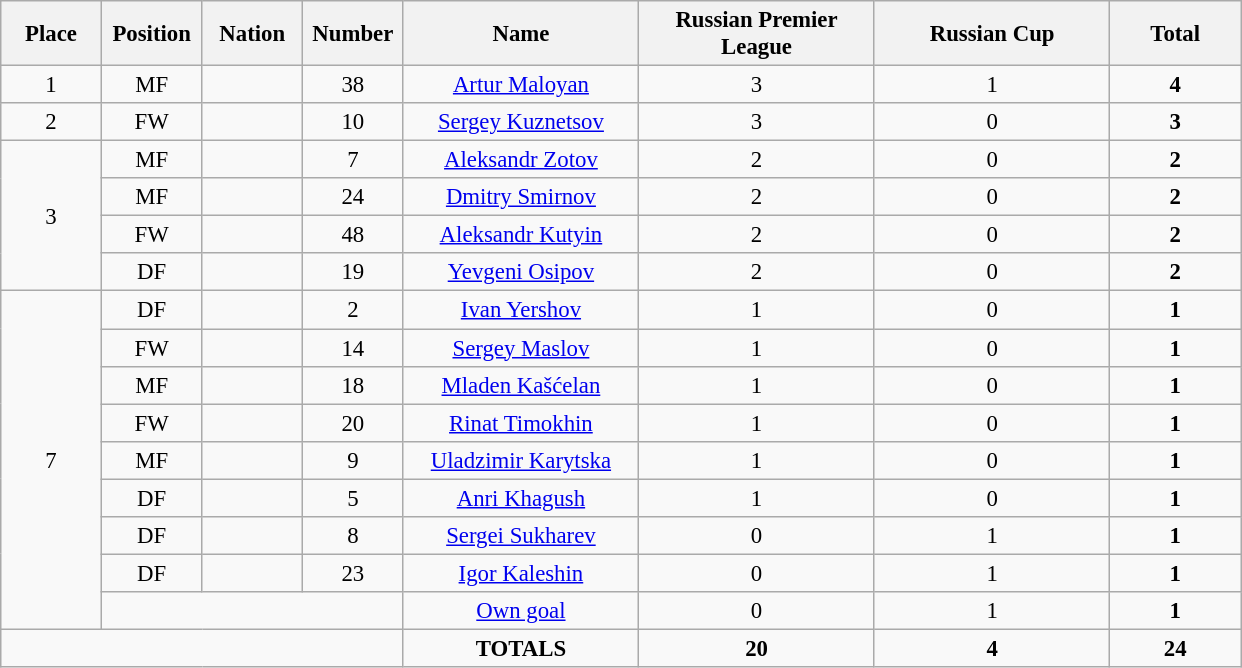<table class="wikitable" style="font-size: 95%; text-align: center;">
<tr>
<th width=60>Place</th>
<th width=60>Position</th>
<th width=60>Nation</th>
<th width=60>Number</th>
<th width=150>Name</th>
<th width=150>Russian Premier League</th>
<th width=150>Russian Cup</th>
<th width=80><strong>Total</strong></th>
</tr>
<tr>
<td>1</td>
<td>MF</td>
<td></td>
<td>38</td>
<td><a href='#'>Artur Maloyan</a></td>
<td>3</td>
<td>1</td>
<td><strong>4</strong></td>
</tr>
<tr>
<td>2</td>
<td>FW</td>
<td></td>
<td>10</td>
<td><a href='#'>Sergey Kuznetsov</a></td>
<td>3</td>
<td>0</td>
<td><strong>3</strong></td>
</tr>
<tr>
<td rowspan=4>3</td>
<td>MF</td>
<td></td>
<td>7</td>
<td><a href='#'>Aleksandr Zotov</a></td>
<td>2</td>
<td>0</td>
<td><strong>2</strong></td>
</tr>
<tr>
<td>MF</td>
<td></td>
<td>24</td>
<td><a href='#'>Dmitry Smirnov</a></td>
<td>2</td>
<td>0</td>
<td><strong>2</strong></td>
</tr>
<tr>
<td>FW</td>
<td></td>
<td>48</td>
<td><a href='#'>Aleksandr Kutyin</a></td>
<td>2</td>
<td>0</td>
<td><strong>2</strong></td>
</tr>
<tr>
<td>DF</td>
<td></td>
<td>19</td>
<td><a href='#'>Yevgeni Osipov</a></td>
<td>2</td>
<td>0</td>
<td><strong>2</strong></td>
</tr>
<tr>
<td rowspan=9>7</td>
<td>DF</td>
<td></td>
<td>2</td>
<td><a href='#'>Ivan Yershov</a></td>
<td>1</td>
<td>0</td>
<td><strong>1</strong></td>
</tr>
<tr>
<td>FW</td>
<td></td>
<td>14</td>
<td><a href='#'>Sergey Maslov</a></td>
<td>1</td>
<td>0</td>
<td><strong>1</strong></td>
</tr>
<tr>
<td>MF</td>
<td></td>
<td>18</td>
<td><a href='#'>Mladen Kašćelan</a></td>
<td>1</td>
<td>0</td>
<td><strong>1</strong></td>
</tr>
<tr>
<td>FW</td>
<td></td>
<td>20</td>
<td><a href='#'>Rinat Timokhin</a></td>
<td>1</td>
<td>0</td>
<td><strong>1</strong></td>
</tr>
<tr>
<td>MF</td>
<td></td>
<td>9</td>
<td><a href='#'>Uladzimir Karytska</a></td>
<td>1</td>
<td>0</td>
<td><strong>1</strong></td>
</tr>
<tr>
<td>DF</td>
<td></td>
<td>5</td>
<td><a href='#'>Anri Khagush</a></td>
<td>1</td>
<td>0</td>
<td><strong>1</strong></td>
</tr>
<tr>
<td>DF</td>
<td></td>
<td>8</td>
<td><a href='#'>Sergei Sukharev</a></td>
<td>0</td>
<td>1</td>
<td><strong>1</strong></td>
</tr>
<tr>
<td>DF</td>
<td></td>
<td>23</td>
<td><a href='#'>Igor Kaleshin</a></td>
<td>0</td>
<td>1</td>
<td><strong>1</strong></td>
</tr>
<tr>
<td colspan=3></td>
<td><a href='#'>Own goal</a></td>
<td>0</td>
<td>1</td>
<td><strong>1</strong></td>
</tr>
<tr>
<td colspan=4></td>
<td><strong>TOTALS</strong></td>
<td><strong>20</strong></td>
<td><strong>4</strong></td>
<td><strong>24</strong></td>
</tr>
</table>
